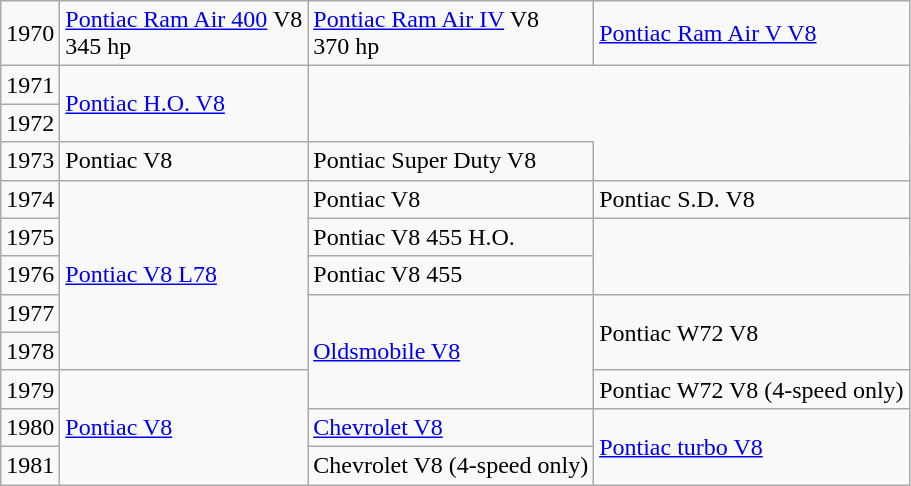<table class="wikitable" style="font-size||95%;">
<tr>
<td>1970</td>
<td><a href='#'> Pontiac Ram Air 400</a> V8<br>345 hp</td>
<td><a href='#'> Pontiac Ram Air IV</a> V8<br>370 hp</td>
<td><a href='#'> Pontiac Ram Air V V8</a></td>
</tr>
<tr>
<td>1971</td>
<td rowspan="2"><a href='#'> Pontiac H.O. V8</a></td>
</tr>
<tr>
<td>1972</td>
</tr>
<tr>
<td>1973</td>
<td> Pontiac V8</td>
<td> Pontiac Super Duty V8</td>
</tr>
<tr>
<td>1974</td>
<td rowspan="5"><a href='#'> Pontiac V8 L78</a></td>
<td> Pontiac V8</td>
<td> Pontiac S.D. V8</td>
</tr>
<tr>
<td>1975</td>
<td> Pontiac V8 455 H.O.</td>
</tr>
<tr>
<td>1976</td>
<td> Pontiac V8 455 </td>
</tr>
<tr>
<td>1977</td>
<td rowspan="3"><a href='#'> Oldsmobile V8</a></td>
<td rowspan="2"> Pontiac W72 V8</td>
</tr>
<tr>
<td>1978</td>
</tr>
<tr>
<td>1979</td>
<td rowspan="3"><a href='#'> Pontiac V8</a></td>
<td> Pontiac W72 V8 (4-speed only) </td>
</tr>
<tr>
<td>1980</td>
<td><a href='#'> Chevrolet V8</a></td>
<td rowspan="2"><a href='#'> Pontiac turbo V8</a></td>
</tr>
<tr>
<td>1981</td>
<td> Chevrolet V8 (4-speed only)</td>
</tr>
</table>
